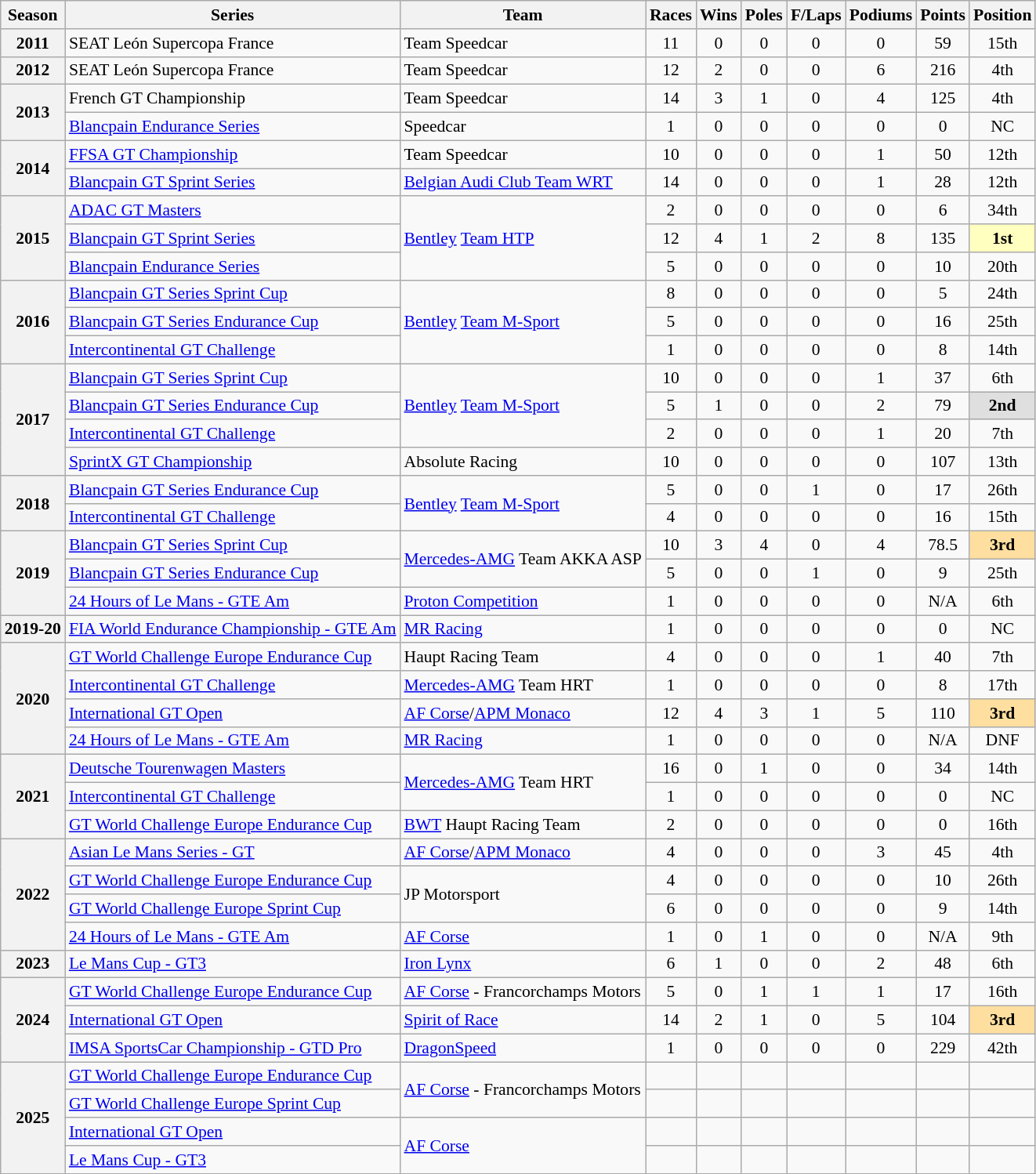<table class="wikitable" style="font-size: 90%; text-align:center">
<tr>
<th>Season</th>
<th>Series</th>
<th>Team</th>
<th>Races</th>
<th>Wins</th>
<th>Poles</th>
<th>F/Laps</th>
<th>Podiums</th>
<th>Points</th>
<th>Position</th>
</tr>
<tr>
<th>2011</th>
<td align=left>SEAT León Supercopa France</td>
<td align=left>Team Speedcar</td>
<td>11</td>
<td>0</td>
<td>0</td>
<td>0</td>
<td>0</td>
<td>59</td>
<td>15th</td>
</tr>
<tr>
<th>2012</th>
<td align=left>SEAT León Supercopa France</td>
<td align=left>Team Speedcar</td>
<td>12</td>
<td>2</td>
<td>0</td>
<td>0</td>
<td>6</td>
<td>216</td>
<td>4th</td>
</tr>
<tr>
<th rowspan="2">2013</th>
<td align=left>French GT Championship</td>
<td align=left>Team Speedcar</td>
<td>14</td>
<td>3</td>
<td>1</td>
<td>0</td>
<td>4</td>
<td>125</td>
<td>4th</td>
</tr>
<tr>
<td align=left><a href='#'>Blancpain Endurance Series</a></td>
<td align=left>Speedcar</td>
<td>1</td>
<td>0</td>
<td>0</td>
<td>0</td>
<td>0</td>
<td>0</td>
<td>NC</td>
</tr>
<tr>
<th rowspan="2">2014</th>
<td align=left><a href='#'>FFSA GT Championship</a></td>
<td align=left>Team Speedcar</td>
<td>10</td>
<td>0</td>
<td>0</td>
<td>0</td>
<td>1</td>
<td>50</td>
<td>12th</td>
</tr>
<tr>
<td align=left><a href='#'>Blancpain GT Sprint Series</a></td>
<td align=left><a href='#'>Belgian Audi Club Team WRT</a></td>
<td>14</td>
<td>0</td>
<td>0</td>
<td>0</td>
<td>1</td>
<td>28</td>
<td>12th</td>
</tr>
<tr>
<th rowspan="3">2015</th>
<td align=left><a href='#'>ADAC GT Masters</a></td>
<td rowspan="3" align=left><a href='#'>Bentley</a> <a href='#'>Team HTP</a></td>
<td>2</td>
<td>0</td>
<td>0</td>
<td>0</td>
<td>0</td>
<td>6</td>
<td>34th</td>
</tr>
<tr>
<td align=left><a href='#'>Blancpain GT Sprint Series</a></td>
<td>12</td>
<td>4</td>
<td>1</td>
<td>2</td>
<td>8</td>
<td>135</td>
<td style="background:#FFFFBF;"><strong>1st</strong></td>
</tr>
<tr>
<td align=left><a href='#'>Blancpain Endurance Series</a></td>
<td>5</td>
<td>0</td>
<td>0</td>
<td>0</td>
<td>0</td>
<td>10</td>
<td>20th</td>
</tr>
<tr>
<th rowspan="3">2016</th>
<td align=left><a href='#'>Blancpain GT Series Sprint Cup</a></td>
<td rowspan="3" align=left><a href='#'>Bentley</a> <a href='#'>Team M-Sport</a></td>
<td>8</td>
<td>0</td>
<td>0</td>
<td>0</td>
<td>0</td>
<td>5</td>
<td>24th</td>
</tr>
<tr>
<td align=left><a href='#'>Blancpain GT Series Endurance Cup</a></td>
<td>5</td>
<td>0</td>
<td>0</td>
<td>0</td>
<td>0</td>
<td>16</td>
<td>25th</td>
</tr>
<tr>
<td align=left><a href='#'>Intercontinental GT Challenge</a></td>
<td>1</td>
<td>0</td>
<td>0</td>
<td>0</td>
<td>0</td>
<td>8</td>
<td>14th</td>
</tr>
<tr>
<th rowspan="4">2017</th>
<td align=left><a href='#'>Blancpain GT Series Sprint Cup</a></td>
<td rowspan="3" align=left><a href='#'>Bentley</a> <a href='#'>Team M-Sport</a></td>
<td>10</td>
<td>0</td>
<td>0</td>
<td>0</td>
<td>1</td>
<td>37</td>
<td>6th</td>
</tr>
<tr>
<td align=left><a href='#'>Blancpain GT Series Endurance Cup</a></td>
<td>5</td>
<td>1</td>
<td>0</td>
<td>0</td>
<td>2</td>
<td>79</td>
<td style="background:#DFDFDF;"><strong>2nd</strong></td>
</tr>
<tr>
<td align=left><a href='#'>Intercontinental GT Challenge</a></td>
<td>2</td>
<td>0</td>
<td>0</td>
<td>0</td>
<td>1</td>
<td>20</td>
<td>7th</td>
</tr>
<tr>
<td align=left><a href='#'>SprintX GT Championship</a></td>
<td align=left>Absolute Racing</td>
<td>10</td>
<td>0</td>
<td>0</td>
<td>0</td>
<td>0</td>
<td>107</td>
<td>13th</td>
</tr>
<tr>
<th rowspan="2">2018</th>
<td align=left><a href='#'>Blancpain GT Series Endurance Cup</a></td>
<td rowspan="2" align=left><a href='#'>Bentley</a> <a href='#'>Team M-Sport</a></td>
<td>5</td>
<td>0</td>
<td>0</td>
<td>1</td>
<td>0</td>
<td>17</td>
<td>26th</td>
</tr>
<tr>
<td align=left><a href='#'>Intercontinental GT Challenge</a></td>
<td>4</td>
<td>0</td>
<td>0</td>
<td>0</td>
<td>0</td>
<td>16</td>
<td>15th</td>
</tr>
<tr>
<th rowspan="3">2019</th>
<td align=left><a href='#'>Blancpain GT Series Sprint Cup</a></td>
<td rowspan="2" align="left"><a href='#'>Mercedes-AMG</a> Team AKKA ASP</td>
<td>10</td>
<td>3</td>
<td>4</td>
<td>0</td>
<td>4</td>
<td>78.5</td>
<td style="background:#FFDF9F;"><strong>3rd</strong></td>
</tr>
<tr>
<td align=left><a href='#'>Blancpain GT Series Endurance Cup</a></td>
<td>5</td>
<td>0</td>
<td>0</td>
<td>1</td>
<td>0</td>
<td>9</td>
<td>25th</td>
</tr>
<tr>
<td align=left><a href='#'>24 Hours of Le Mans - GTE Am</a></td>
<td align=left><a href='#'>Proton Competition</a></td>
<td>1</td>
<td>0</td>
<td>0</td>
<td>0</td>
<td>0</td>
<td>N/A</td>
<td>6th</td>
</tr>
<tr>
<th>2019-20</th>
<td align=left><a href='#'>FIA World Endurance Championship - GTE Am</a></td>
<td align=left><a href='#'>MR Racing</a></td>
<td>1</td>
<td>0</td>
<td>0</td>
<td>0</td>
<td>0</td>
<td>0</td>
<td>NC</td>
</tr>
<tr>
<th rowspan="4">2020</th>
<td align=left><a href='#'>GT World Challenge Europe Endurance Cup</a></td>
<td align=left>Haupt Racing Team</td>
<td>4</td>
<td>0</td>
<td>0</td>
<td>0</td>
<td>1</td>
<td>40</td>
<td>7th</td>
</tr>
<tr>
<td align=left><a href='#'>Intercontinental GT Challenge</a></td>
<td align=left><a href='#'>Mercedes-AMG</a> Team HRT</td>
<td>1</td>
<td>0</td>
<td>0</td>
<td>0</td>
<td>0</td>
<td>8</td>
<td>17th</td>
</tr>
<tr>
<td align=left><a href='#'>International GT Open</a></td>
<td align=left><a href='#'>AF Corse</a>/<a href='#'>APM Monaco</a></td>
<td>12</td>
<td>4</td>
<td>3</td>
<td>1</td>
<td>5</td>
<td>110</td>
<td style="background:#FFDF9F;"><strong>3rd</strong></td>
</tr>
<tr>
<td align=left><a href='#'>24 Hours of Le Mans - GTE Am</a></td>
<td align=left><a href='#'>MR Racing</a></td>
<td>1</td>
<td>0</td>
<td>0</td>
<td>0</td>
<td>0</td>
<td>N/A</td>
<td>DNF</td>
</tr>
<tr>
<th rowspan="3">2021</th>
<td align=left><a href='#'>Deutsche Tourenwagen Masters</a></td>
<td rowspan="2" align=left><a href='#'>Mercedes-AMG</a> Team HRT</td>
<td>16</td>
<td>0</td>
<td>1</td>
<td>0</td>
<td>0</td>
<td>34</td>
<td>14th</td>
</tr>
<tr>
<td align=left><a href='#'>Intercontinental GT Challenge</a></td>
<td>1</td>
<td>0</td>
<td>0</td>
<td>0</td>
<td>0</td>
<td>0</td>
<td>NC</td>
</tr>
<tr>
<td align=left><a href='#'>GT World Challenge Europe Endurance Cup</a></td>
<td align=left><a href='#'>BWT</a> Haupt Racing Team</td>
<td>2</td>
<td>0</td>
<td>0</td>
<td>0</td>
<td>0</td>
<td>0</td>
<td>16th</td>
</tr>
<tr>
<th rowspan="4">2022</th>
<td align=left><a href='#'>Asian Le Mans Series - GT</a></td>
<td align=left><a href='#'>AF Corse</a>/<a href='#'>APM Monaco</a></td>
<td>4</td>
<td>0</td>
<td>0</td>
<td>0</td>
<td>3</td>
<td>45</td>
<td>4th</td>
</tr>
<tr>
<td align=left><a href='#'>GT World Challenge Europe Endurance Cup</a></td>
<td rowspan="2" align=left>JP Motorsport</td>
<td>4</td>
<td>0</td>
<td>0</td>
<td>0</td>
<td>0</td>
<td>10</td>
<td>26th</td>
</tr>
<tr>
<td align=left><a href='#'>GT World Challenge Europe Sprint Cup</a></td>
<td>6</td>
<td>0</td>
<td>0</td>
<td>0</td>
<td>0</td>
<td>9</td>
<td>14th</td>
</tr>
<tr>
<td align=left><a href='#'>24 Hours of Le Mans - GTE Am</a></td>
<td align=left><a href='#'>AF Corse</a></td>
<td>1</td>
<td>0</td>
<td>1</td>
<td>0</td>
<td>0</td>
<td>N/A</td>
<td>9th</td>
</tr>
<tr>
<th>2023</th>
<td align=left><a href='#'>Le Mans Cup - GT3</a></td>
<td align=left><a href='#'>Iron Lynx</a></td>
<td>6</td>
<td>1</td>
<td>0</td>
<td>0</td>
<td>2</td>
<td>48</td>
<td>6th</td>
</tr>
<tr>
<th rowspan="3">2024</th>
<td align=left><a href='#'>GT World Challenge Europe Endurance Cup</a></td>
<td align=left><a href='#'>AF Corse</a> - Francorchamps Motors</td>
<td>5</td>
<td>0</td>
<td>1</td>
<td>1</td>
<td>1</td>
<td>17</td>
<td>16th</td>
</tr>
<tr>
<td align=left><a href='#'>International GT Open</a></td>
<td align=left><a href='#'>Spirit of Race</a></td>
<td>14</td>
<td>2</td>
<td>1</td>
<td>0</td>
<td>5</td>
<td>104</td>
<td style="background:#FFDF9F;"><strong>3rd</strong></td>
</tr>
<tr>
<td align=left><a href='#'>IMSA SportsCar Championship - GTD Pro</a></td>
<td align=left><a href='#'>DragonSpeed</a></td>
<td>1</td>
<td>0</td>
<td>0</td>
<td>0</td>
<td>0</td>
<td>229</td>
<td>42th</td>
</tr>
<tr>
<th rowspan="4">2025</th>
<td align=left><a href='#'>GT World Challenge Europe Endurance Cup</a></td>
<td rowspan= "2" align=left><a href='#'>AF Corse</a> - Francorchamps Motors</td>
<td></td>
<td></td>
<td></td>
<td></td>
<td></td>
<td></td>
<td></td>
</tr>
<tr>
<td align=left><a href='#'>GT World Challenge Europe Sprint Cup</a></td>
<td></td>
<td></td>
<td></td>
<td></td>
<td></td>
<td></td>
<td></td>
</tr>
<tr>
<td align=left><a href='#'>International GT Open</a></td>
<td rowspan="2" align="left"><a href='#'>AF Corse</a></td>
<td></td>
<td></td>
<td></td>
<td></td>
<td></td>
<td></td>
<td></td>
</tr>
<tr>
<td align=left><a href='#'>Le Mans Cup - GT3</a></td>
<td></td>
<td></td>
<td></td>
<td></td>
<td></td>
<td></td>
<td></td>
</tr>
</table>
